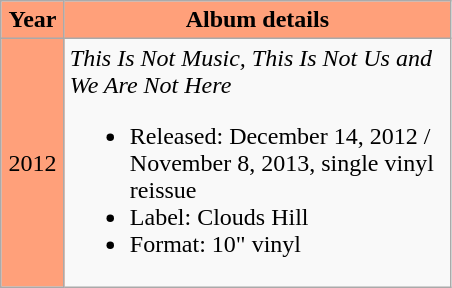<table class ="wikitable">
<tr>
<th width="35" style="background: #ffa07a">Year</th>
<th width="250" style="background: #ffa07a">Album details</th>
</tr>
<tr>
<td style="background: #ffa07a; text-align: center">2012</td>
<td><em>This Is Not Music, This Is Not Us and We Are Not Here</em><br><ul><li>Released: December 14, 2012 / November 8, 2013, single vinyl reissue</li><li>Label: Clouds Hill</li><li>Format: 10" vinyl</li></ul></td>
</tr>
</table>
